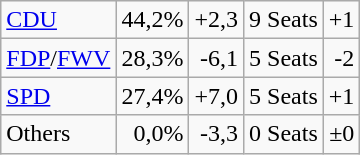<table class="wikitable">
<tr style="text-align:right;">
<td style="text-align:left;"><a href='#'>CDU</a></td>
<td>44,2%</td>
<td>+2,3</td>
<td>9 Seats</td>
<td>+1</td>
</tr>
<tr style="text-align:right;">
<td style="text-align:left;"><a href='#'>FDP</a>/<a href='#'>FWV</a></td>
<td>28,3%</td>
<td>-6,1</td>
<td>5 Seats</td>
<td>-2</td>
</tr>
<tr style="text-align:right;">
<td style="text-align:left;"><a href='#'>SPD</a></td>
<td>27,4%</td>
<td>+7,0</td>
<td>5 Seats</td>
<td>+1</td>
</tr>
<tr style="text-align:right;">
<td style="text-align:left;">Others</td>
<td>0,0%</td>
<td>-3,3</td>
<td>0 Seats</td>
<td>±0</td>
</tr>
</table>
